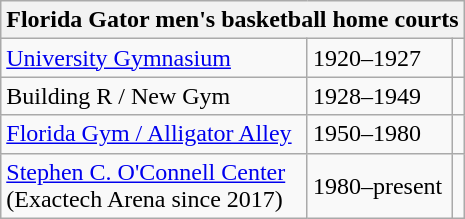<table class="wikitable">
<tr>
<th colspan="3">Florida Gator men's basketball home courts</th>
</tr>
<tr>
<td><a href='#'>University Gymnasium</a></td>
<td>1920–1927</td>
<td></td>
</tr>
<tr>
<td>Building R / New Gym</td>
<td>1928–1949</td>
<td></td>
</tr>
<tr>
<td><a href='#'>Florida Gym / Alligator Alley</a></td>
<td>1950–1980</td>
<td></td>
</tr>
<tr>
<td><a href='#'>Stephen C. O'Connell Center</a><br>(Exactech Arena since 2017)</td>
<td>1980–present</td>
<td></td>
</tr>
</table>
